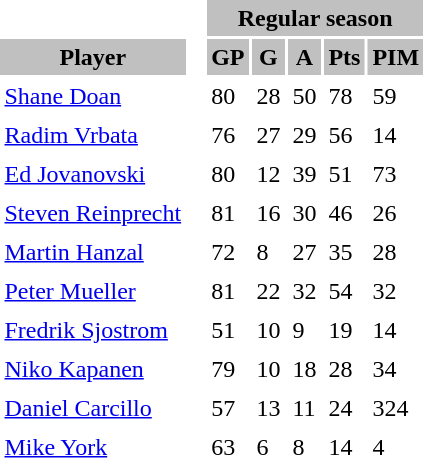<table BORDER="0" CELLPADDING="3" CELLSPACING="2" ID="Table1">
<tr ALIGN="center" bgcolor="#c0c0c0">
<th ALIGN="center" colspan="1" bgcolor="#ffffff"> </th>
<th ALIGN="center" rowspan="99" bgcolor="#ffffff"> </th>
<th ALIGN="center" colspan="5">Regular season</th>
<th ALIGN="center" rowspan="99" bgcolor="#ffffff"> </th>
</tr>
<tr ALIGN="center" bgcolor="#c0c0c0">
<th ALIGN="center">Player</th>
<th ALIGN="center">GP</th>
<th ALIGN="center">G</th>
<th ALIGN="center">A</th>
<th ALIGN="center">Pts</th>
<th ALIGN="center">PIM</th>
</tr>
<tr>
<td><a href='#'>Shane Doan</a></td>
<td>80</td>
<td>28</td>
<td>50</td>
<td>78</td>
<td>59</td>
</tr>
<tr>
<td><a href='#'>Radim Vrbata</a></td>
<td>76</td>
<td>27</td>
<td>29</td>
<td>56</td>
<td>14</td>
</tr>
<tr>
<td><a href='#'>Ed Jovanovski</a></td>
<td>80</td>
<td>12</td>
<td>39</td>
<td>51</td>
<td>73</td>
</tr>
<tr>
<td><a href='#'>Steven Reinprecht</a></td>
<td>81</td>
<td>16</td>
<td>30</td>
<td>46</td>
<td>26</td>
</tr>
<tr>
<td><a href='#'>Martin Hanzal</a></td>
<td>72</td>
<td>8</td>
<td>27</td>
<td>35</td>
<td>28</td>
</tr>
<tr>
<td><a href='#'>Peter Mueller</a></td>
<td>81</td>
<td>22</td>
<td>32</td>
<td>54</td>
<td>32</td>
</tr>
<tr>
<td><a href='#'>Fredrik Sjostrom</a></td>
<td>51</td>
<td>10</td>
<td>9</td>
<td>19</td>
<td>14</td>
</tr>
<tr>
<td><a href='#'>Niko Kapanen</a></td>
<td>79</td>
<td>10</td>
<td>18</td>
<td>28</td>
<td>34</td>
</tr>
<tr>
<td><a href='#'>Daniel Carcillo</a></td>
<td>57</td>
<td>13</td>
<td>11</td>
<td>24</td>
<td>324</td>
</tr>
<tr>
<td><a href='#'>Mike York</a></td>
<td>63</td>
<td>6</td>
<td>8</td>
<td>14</td>
<td>4</td>
</tr>
</table>
